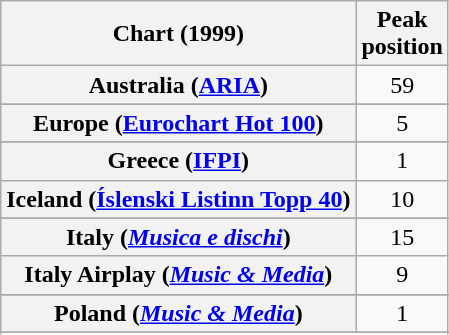<table class="wikitable sortable plainrowheaders" style="text-align:center">
<tr>
<th scope="col">Chart (1999)</th>
<th scope="col">Peak<br>position</th>
</tr>
<tr>
<th scope="row">Australia (<a href='#'>ARIA</a>)</th>
<td>59</td>
</tr>
<tr>
</tr>
<tr>
</tr>
<tr>
</tr>
<tr>
</tr>
<tr>
</tr>
<tr>
<th scope="row">Europe (<a href='#'>Eurochart Hot 100</a>)</th>
<td>5</td>
</tr>
<tr>
</tr>
<tr>
</tr>
<tr>
<th scope="row">Greece (<a href='#'>IFPI</a>)</th>
<td>1</td>
</tr>
<tr>
<th scope="row">Iceland (<a href='#'>Íslenski Listinn Topp 40</a>)</th>
<td>10</td>
</tr>
<tr>
</tr>
<tr>
<th scope="row">Italy (<em><a href='#'>Musica e dischi</a></em>)</th>
<td>15</td>
</tr>
<tr>
<th scope="row">Italy Airplay (<em><a href='#'>Music & Media</a></em>)</th>
<td>9</td>
</tr>
<tr>
</tr>
<tr>
</tr>
<tr>
</tr>
<tr>
<th scope="row">Poland (<em><a href='#'>Music & Media</a></em>)</th>
<td>1</td>
</tr>
<tr>
</tr>
<tr>
</tr>
<tr>
</tr>
<tr>
</tr>
<tr>
</tr>
<tr>
</tr>
<tr>
</tr>
<tr>
</tr>
<tr>
</tr>
</table>
